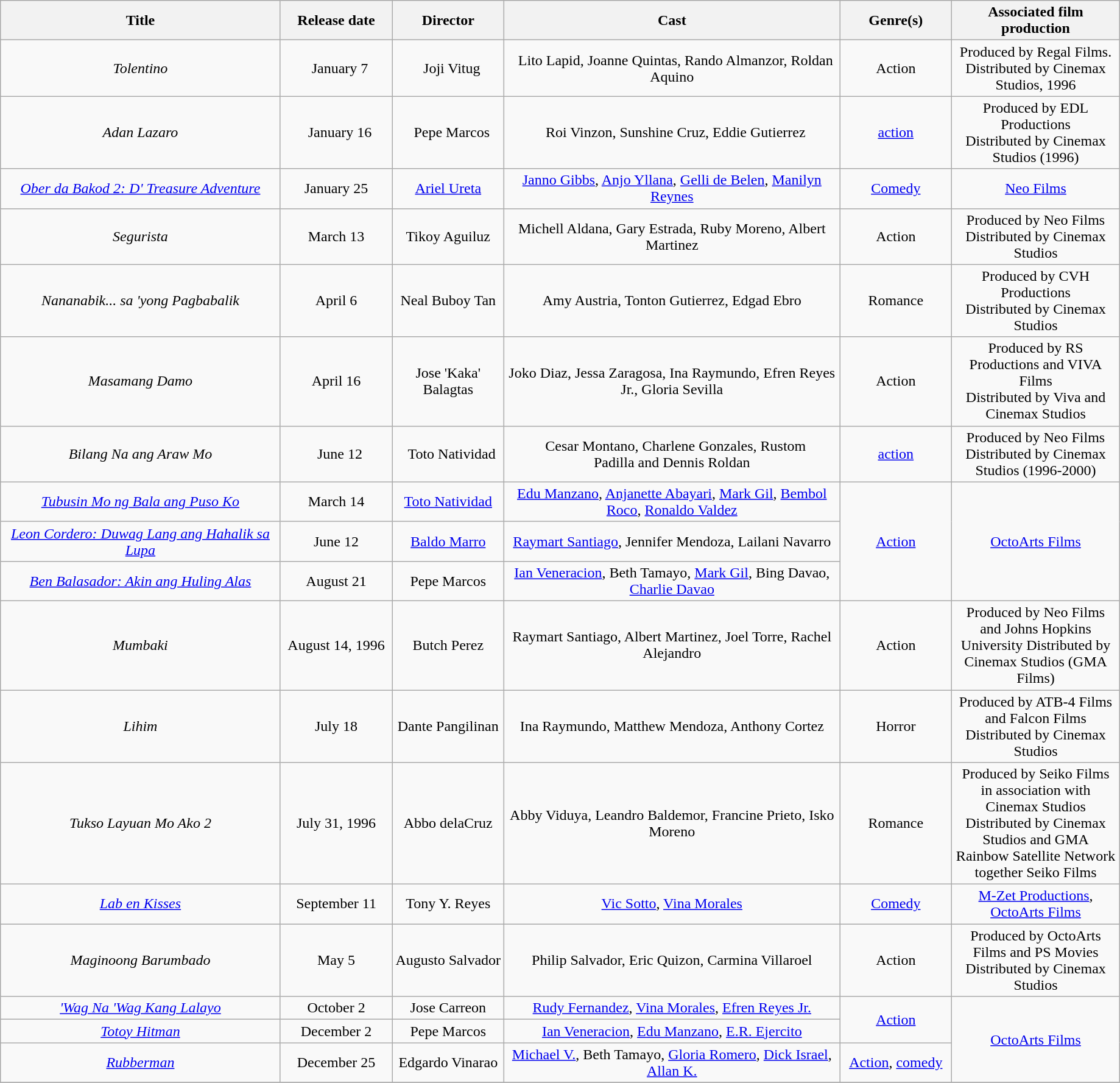<table class="wikitable" "toccolours sortable" style="width:97%; text-align:center">
<tr>
<th style="width:25%;">Title</th>
<th style="width:10%;">Release date</th>
<th style="width:10%;">Director</th>
<th style="width:30%;">Cast</th>
<th style="width:10%;">Genre(s)</th>
<th style="width:15%;">Associated film production</th>
</tr>
<tr>
<td><em>Tolentino</em></td>
<td>  January 7</td>
<td>  Joji Vitug</td>
<td>  Lito Lapid, Joanne Quintas, Rando Almanzor, Roldan Aquino</td>
<td>Action</td>
<td>Produced by Regal Films.<br>Distributed by Cinemax Studios, 1996
</td>
</tr>
<tr>
<td><em>Adan Lazaro</em></td>
<td>  January 16</td>
<td>  Pepe Marcos</td>
<td>  Roi Vinzon, Sunshine Cruz, Eddie Gutierrez</td>
<td><a href='#'>action</a></td>
<td>Produced by EDL Productions<br>Distributed by Cinemax Studios (1996)
</td>
</tr>
<tr>
<td><em><a href='#'>Ober da Bakod 2: D' Treasure Adventure</a></em></td>
<td>January 25</td>
<td><a href='#'>Ariel Ureta</a></td>
<td><a href='#'>Janno Gibbs</a>, <a href='#'>Anjo Yllana</a>, <a href='#'>Gelli de Belen</a>, <a href='#'>Manilyn Reynes</a></td>
<td><a href='#'>Comedy</a></td>
<td><a href='#'>Neo Films</a></td>
</tr>
<tr>
<td><em>Segurista</em></td>
<td>March 13</td>
<td>Tikoy Aguiluz</td>
<td>Michell Aldana, Gary Estrada, Ruby Moreno, Albert Martinez</td>
<td>Action</td>
<td>Produced by Neo Films<br>Distributed by Cinemax Studios</td>
</tr>
<tr>
<td><em>Nananabik... sa 'yong Pagbabalik</em></td>
<td>April 6</td>
<td>Neal Buboy Tan</td>
<td>Amy Austria, Tonton Gutierrez, Edgad Ebro</td>
<td>Romance</td>
<td>Produced by CVH Productions<br>Distributed by Cinemax Studios </td>
</tr>
<tr>
<td><em>Masamang Damo</em></td>
<td>April 16</td>
<td>Jose 'Kaka' Balagtas</td>
<td>Joko Diaz, Jessa Zaragosa, Ina Raymundo, Efren Reyes Jr., Gloria Sevilla</td>
<td>Action</td>
<td>Produced by RS Productions and VIVA Films<br>Distributed by Viva and Cinemax Studios</td>
</tr>
<tr>
<td><em>Bilang Na ang Araw Mo</em></td>
<td>  June 12</td>
<td>  Toto Natividad</td>
<td>  Cesar Montano, Charlene Gonzales, Rustom Padilla and Dennis Roldan</td>
<td><a href='#'>action</a></td>
<td>Produced by Neo Films<br>Distributed by Cinemax Studios (1996-2000)
 </td>
</tr>
<tr>
<td><em><a href='#'>Tubusin Mo ng Bala ang Puso Ko</a></em></td>
<td>March 14</td>
<td><a href='#'>Toto Natividad</a></td>
<td><a href='#'>Edu Manzano</a>, <a href='#'>Anjanette Abayari</a>, <a href='#'>Mark Gil</a>, <a href='#'>Bembol Roco</a>, <a href='#'>Ronaldo Valdez</a></td>
<td rowspan="3"><a href='#'>Action</a></td>
<td rowspan="3"><a href='#'>OctoArts Films</a></td>
</tr>
<tr>
<td><em><a href='#'>Leon Cordero: Duwag Lang ang Hahalik sa Lupa</a></em></td>
<td>June 12</td>
<td><a href='#'>Baldo Marro</a></td>
<td><a href='#'>Raymart Santiago</a>, Jennifer Mendoza, Lailani Navarro</td>
</tr>
<tr>
<td><em><a href='#'>Ben Balasador: Akin ang Huling Alas</a></em></td>
<td>August 21</td>
<td>Pepe Marcos</td>
<td><a href='#'>Ian Veneracion</a>, Beth Tamayo, <a href='#'>Mark Gil</a>, Bing Davao, <a href='#'>Charlie Davao</a></td>
</tr>
<tr>
<td><em>Mumbaki</em></td>
<td>August  14, 1996</td>
<td>Butch Perez</td>
<td>Raymart Santiago, Albert Martinez, Joel Torre, Rachel Alejandro</td>
<td>Action</td>
<td>Produced by Neo Films and Johns Hopkins University Distributed by Cinemax Studios (GMA Films) </td>
</tr>
<tr>
<td><em>Lihim</em></td>
<td>July 18</td>
<td>Dante Pangilinan</td>
<td>Ina Raymundo, Matthew Mendoza, Anthony Cortez</td>
<td>Horror</td>
<td>Produced by ATB-4 Films and Falcon Films<br>Distributed by Cinemax Studios </td>
</tr>
<tr>
<td><em>Tukso Layuan Mo Ako 2</em></td>
<td>July 31, 1996</td>
<td>Abbo delaCruz</td>
<td>Abby Viduya, Leandro Baldemor, Francine Prieto, Isko Moreno</td>
<td>Romance</td>
<td>Produced by Seiko Films in association with Cinemax Studios<br>Distributed by Cinemax  Studios and GMA Rainbow Satellite Network together Seiko Films  </td>
</tr>
<tr>
<td><em><a href='#'>Lab en Kisses</a></em></td>
<td>September 11</td>
<td>Tony Y. Reyes</td>
<td><a href='#'>Vic Sotto</a>, <a href='#'>Vina Morales</a></td>
<td><a href='#'>Comedy</a></td>
<td><a href='#'>M-Zet Productions</a>, <a href='#'>OctoArts Films</a></td>
</tr>
<tr>
<td><em>Maginoong Barumbado</em></td>
<td>May 5</td>
<td>Augusto Salvador</td>
<td>Philip Salvador, Eric Quizon, Carmina Villaroel</td>
<td>Action</td>
<td>Produced by OctoArts Films and PS Movies<br>Distributed by Cinemax Studios </td>
</tr>
<tr>
<td><em><a href='#'>'Wag Na 'Wag Kang Lalayo</a></em></td>
<td>October 2</td>
<td>Jose Carreon</td>
<td><a href='#'>Rudy Fernandez</a>, <a href='#'>Vina Morales</a>, <a href='#'>Efren Reyes Jr.</a></td>
<td rowspan="2"><a href='#'>Action</a></td>
<td rowspan="3"><a href='#'>OctoArts Films</a></td>
</tr>
<tr>
<td><em><a href='#'>Totoy Hitman</a></em></td>
<td>December 2</td>
<td>Pepe Marcos</td>
<td><a href='#'>Ian Veneracion</a>, <a href='#'>Edu Manzano</a>, <a href='#'>E.R. Ejercito</a></td>
</tr>
<tr>
<td><em><a href='#'>Rubberman</a></em></td>
<td>December 25</td>
<td>Edgardo Vinarao</td>
<td><a href='#'>Michael V.</a>, Beth Tamayo, <a href='#'>Gloria Romero</a>, <a href='#'>Dick Israel</a>, <a href='#'>Allan K.</a></td>
<td><a href='#'>Action</a>, <a href='#'>comedy</a></td>
</tr>
<tr>
</tr>
</table>
